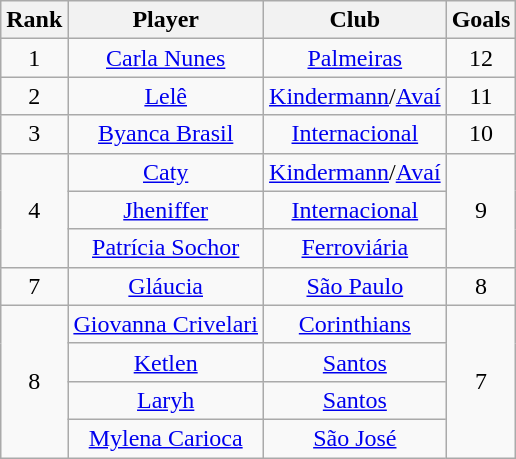<table class="wikitable" style="text-align:center">
<tr>
<th>Rank</th>
<th>Player</th>
<th>Club</th>
<th>Goals</th>
</tr>
<tr>
<td>1</td>
<td><a href='#'>Carla Nunes</a></td>
<td><a href='#'>Palmeiras</a></td>
<td>12</td>
</tr>
<tr>
<td>2</td>
<td><a href='#'>Lelê</a></td>
<td><a href='#'>Kindermann</a>/<a href='#'>Avaí</a></td>
<td>11</td>
</tr>
<tr>
<td>3</td>
<td><a href='#'>Byanca Brasil</a></td>
<td><a href='#'>Internacional</a></td>
<td>10</td>
</tr>
<tr>
<td rowspan=3>4</td>
<td><a href='#'>Caty</a></td>
<td><a href='#'>Kindermann</a>/<a href='#'>Avaí</a></td>
<td rowspan=3>9</td>
</tr>
<tr>
<td><a href='#'>Jheniffer</a></td>
<td><a href='#'>Internacional</a></td>
</tr>
<tr>
<td><a href='#'>Patrícia Sochor</a></td>
<td><a href='#'>Ferroviária</a></td>
</tr>
<tr>
<td>7</td>
<td><a href='#'>Gláucia</a></td>
<td><a href='#'>São Paulo</a></td>
<td>8</td>
</tr>
<tr>
<td rowspan=4>8</td>
<td><a href='#'>Giovanna Crivelari</a></td>
<td><a href='#'>Corinthians</a></td>
<td rowspan=4>7</td>
</tr>
<tr>
<td><a href='#'>Ketlen</a></td>
<td><a href='#'>Santos</a></td>
</tr>
<tr>
<td><a href='#'>Laryh</a></td>
<td><a href='#'>Santos</a></td>
</tr>
<tr>
<td><a href='#'>Mylena Carioca</a></td>
<td><a href='#'>São José</a></td>
</tr>
</table>
